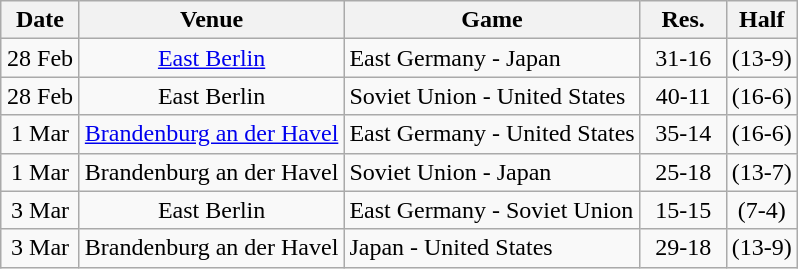<table class="wikitable" style="text-align:center;">
<tr>
<th width="45px">Date</th>
<th>Venue</th>
<th>Game</th>
<th width="50px">Res.</th>
<th>Half</th>
</tr>
<tr>
<td>28 Feb</td>
<td><a href='#'>East Berlin</a></td>
<td align="left">East Germany - Japan</td>
<td>31-16</td>
<td>(13-9)</td>
</tr>
<tr>
<td>28 Feb</td>
<td>East Berlin</td>
<td align="left">Soviet Union - United States</td>
<td>40-11</td>
<td>(16-6)</td>
</tr>
<tr>
<td>1 Mar</td>
<td><a href='#'>Brandenburg an der Havel</a></td>
<td align="left">East Germany - United States</td>
<td>35-14</td>
<td>(16-6)</td>
</tr>
<tr>
<td>1 Mar</td>
<td>Brandenburg an der Havel</td>
<td align="left">Soviet Union - Japan</td>
<td>25-18</td>
<td>(13-7)</td>
</tr>
<tr>
<td>3 Mar</td>
<td>East Berlin</td>
<td align="left">East Germany - Soviet Union</td>
<td>15-15</td>
<td>(7-4)</td>
</tr>
<tr>
<td>3 Mar</td>
<td>Brandenburg an der Havel</td>
<td align="left">Japan - United States</td>
<td>29-18</td>
<td>(13-9)</td>
</tr>
</table>
